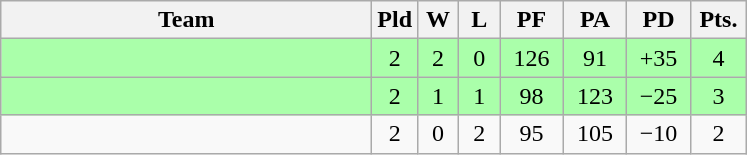<table class=wikitable style="text-align:center">
<tr>
<th width=240>Team</th>
<th width=20>Pld</th>
<th width=20>W</th>
<th width=20>L</th>
<th width=35>PF</th>
<th width=35>PA</th>
<th width=35>PD</th>
<th width=30>Pts.</th>
</tr>
<tr bgcolor=#aaffaa>
<td align=left></td>
<td>2</td>
<td>2</td>
<td>0</td>
<td>126</td>
<td>91</td>
<td>+35</td>
<td>4</td>
</tr>
<tr bgcolor=#aaffaa>
<td align=left></td>
<td>2</td>
<td>1</td>
<td>1</td>
<td>98</td>
<td>123</td>
<td>−25</td>
<td>3</td>
</tr>
<tr>
<td align=left></td>
<td>2</td>
<td>0</td>
<td>2</td>
<td>95</td>
<td>105</td>
<td>−10</td>
<td>2</td>
</tr>
</table>
